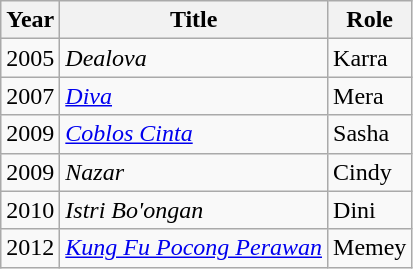<table class="wikitable">
<tr>
<th>Year</th>
<th>Title</th>
<th>Role</th>
</tr>
<tr>
<td>2005</td>
<td><em>Dealova</em></td>
<td>Karra</td>
</tr>
<tr>
<td>2007</td>
<td><em><a href='#'>Diva</a></em></td>
<td>Mera</td>
</tr>
<tr>
<td>2009</td>
<td><em><a href='#'>Coblos Cinta</a></em></td>
<td>Sasha</td>
</tr>
<tr>
<td>2009</td>
<td><em>Nazar</em></td>
<td>Cindy</td>
</tr>
<tr>
<td>2010</td>
<td><em>Istri Bo'ongan</em></td>
<td>Dini</td>
</tr>
<tr>
<td>2012</td>
<td><em><a href='#'>Kung Fu Pocong Perawan</a></em></td>
<td>Memey</td>
</tr>
</table>
